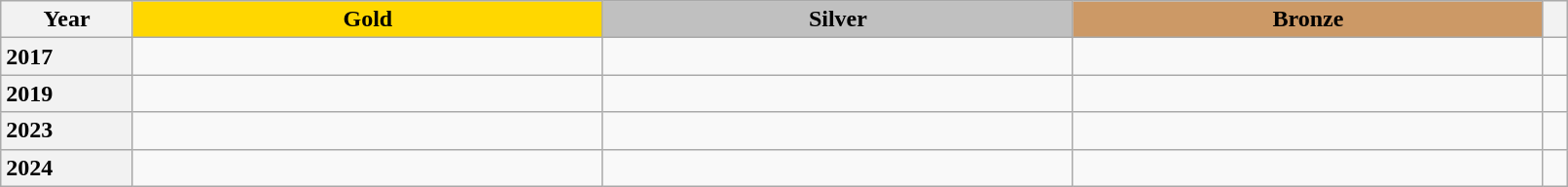<table class="wikitable unsortable" style="text-align:left; width:85%">
<tr>
<th scope="col" style="text-align:center">Year</th>
<td scope="col" style="text-align:center; width:30%; background:gold"><strong>Gold</strong></td>
<td scope="col" style="text-align:center; width:30%; background:silver"><strong>Silver</strong></td>
<td scope="col" style="text-align:center; width:30%; background:#c96"><strong>Bronze</strong></td>
<th scope="col" style="text-align:center"></th>
</tr>
<tr>
<th scope="row" style="text-align:left">2017</th>
<td></td>
<td></td>
<td></td>
<td></td>
</tr>
<tr>
<th scope="row" style="text-align:left">2019</th>
<td></td>
<td></td>
<td></td>
<td></td>
</tr>
<tr>
<th scope="row" style="text-align:left">2023</th>
<td></td>
<td></td>
<td></td>
<td></td>
</tr>
<tr>
<th scope="row" style="text-align:left">2024</th>
<td></td>
<td></td>
<td></td>
<td></td>
</tr>
</table>
